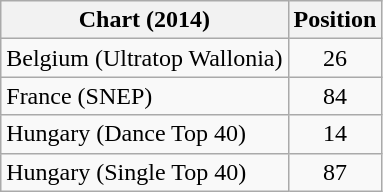<table class="wikitable sortable plainrowheaders">
<tr>
<th>Chart (2014)</th>
<th>Position</th>
</tr>
<tr>
<td>Belgium (Ultratop Wallonia)</td>
<td align="center">26</td>
</tr>
<tr>
<td>France (SNEP)</td>
<td align="center">84</td>
</tr>
<tr>
<td>Hungary (Dance Top 40)</td>
<td align="center">14</td>
</tr>
<tr>
<td>Hungary (Single Top 40)</td>
<td align="center">87</td>
</tr>
</table>
